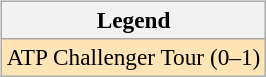<table>
<tr valign=top>
<td><br><table class=wikitable style=font-size:97%>
<tr>
<th>Legend</th>
</tr>
<tr style="background:moccasin;">
<td>ATP Challenger Tour (0–1)</td>
</tr>
</table>
</td>
<td></td>
</tr>
</table>
